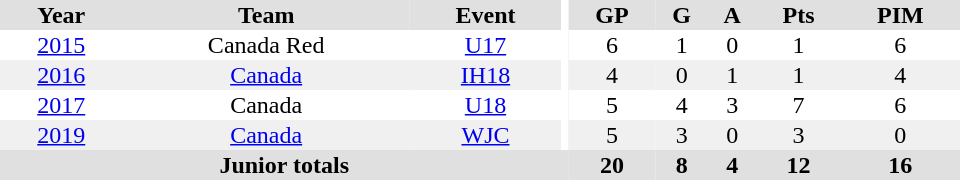<table border="0" cellpadding="1" cellspacing="0" ID="Table3" style="text-align:center; width:40em">
<tr bgcolor="#e0e0e0">
<th>Year</th>
<th>Team</th>
<th>Event</th>
<th rowspan="102" bgcolor="#ffffff"></th>
<th>GP</th>
<th>G</th>
<th>A</th>
<th>Pts</th>
<th>PIM</th>
</tr>
<tr>
<td><a href='#'>2015</a></td>
<td>Canada Red</td>
<td><a href='#'>U17</a></td>
<td>6</td>
<td>1</td>
<td>0</td>
<td>1</td>
<td>6</td>
</tr>
<tr bgcolor="#f0f0f0">
<td><a href='#'>2016</a></td>
<td><a href='#'>Canada</a></td>
<td><a href='#'>IH18</a></td>
<td>4</td>
<td>0</td>
<td>1</td>
<td>1</td>
<td>4</td>
</tr>
<tr>
<td><a href='#'>2017</a></td>
<td>Canada</td>
<td><a href='#'>U18</a></td>
<td>5</td>
<td>4</td>
<td>3</td>
<td>7</td>
<td>6</td>
</tr>
<tr bgcolor="#f0f0f0">
<td><a href='#'>2019</a></td>
<td><a href='#'>Canada</a></td>
<td><a href='#'>WJC</a></td>
<td>5</td>
<td>3</td>
<td>0</td>
<td>3</td>
<td>0</td>
</tr>
<tr bgcolor="#e0e0e0">
<th colspan="4">Junior totals</th>
<th>20</th>
<th>8</th>
<th>4</th>
<th>12</th>
<th>16</th>
</tr>
</table>
